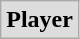<table class="wikitable">
<tr style="text-align:center; background:#ddd;">
<td><strong>Player</strong></td>
</tr>
</table>
